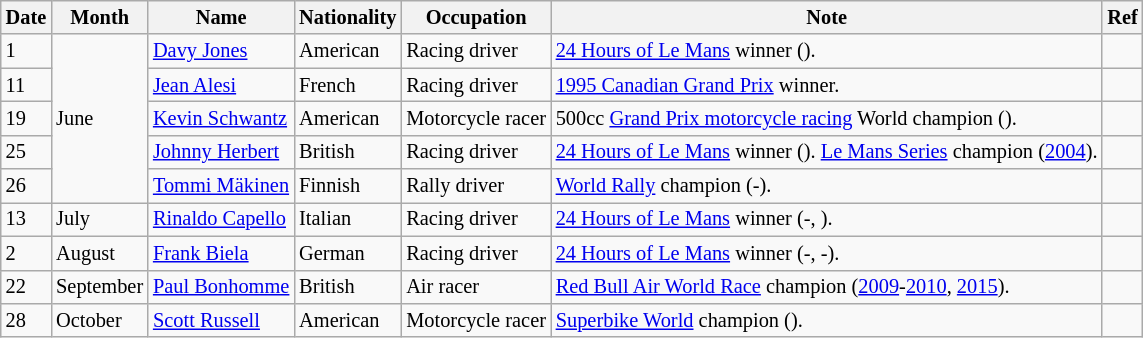<table class="wikitable" style="font-size:85%;">
<tr>
<th>Date</th>
<th>Month</th>
<th>Name</th>
<th>Nationality</th>
<th>Occupation</th>
<th>Note</th>
<th>Ref</th>
</tr>
<tr>
<td>1</td>
<td rowspan=5>June</td>
<td><a href='#'>Davy Jones</a></td>
<td>American</td>
<td>Racing driver</td>
<td><a href='#'>24 Hours of Le Mans</a> winner ().</td>
<td></td>
</tr>
<tr>
<td>11</td>
<td><a href='#'>Jean Alesi</a></td>
<td>French</td>
<td>Racing driver</td>
<td><a href='#'>1995 Canadian Grand Prix</a> winner.</td>
<td></td>
</tr>
<tr>
<td>19</td>
<td><a href='#'>Kevin Schwantz</a></td>
<td>American</td>
<td>Motorcycle racer</td>
<td>500cc <a href='#'>Grand Prix motorcycle racing</a> World champion ().</td>
<td></td>
</tr>
<tr>
<td>25</td>
<td><a href='#'>Johnny Herbert</a></td>
<td>British</td>
<td>Racing driver</td>
<td><a href='#'>24 Hours of Le Mans</a> winner (). <a href='#'>Le Mans Series</a> champion (<a href='#'>2004</a>).</td>
<td></td>
</tr>
<tr>
<td>26</td>
<td><a href='#'>Tommi Mäkinen</a></td>
<td>Finnish</td>
<td>Rally driver</td>
<td><a href='#'>World Rally</a> champion (-).</td>
<td></td>
</tr>
<tr>
<td>13</td>
<td>July</td>
<td><a href='#'>Rinaldo Capello</a></td>
<td>Italian</td>
<td>Racing driver</td>
<td><a href='#'>24 Hours of Le Mans</a> winner (-, ).</td>
<td></td>
</tr>
<tr>
<td>2</td>
<td>August</td>
<td><a href='#'>Frank Biela</a></td>
<td>German</td>
<td>Racing driver</td>
<td><a href='#'>24 Hours of Le Mans</a> winner (-, -).</td>
<td></td>
</tr>
<tr>
<td>22</td>
<td>September</td>
<td><a href='#'>Paul Bonhomme</a></td>
<td>British</td>
<td>Air racer</td>
<td><a href='#'>Red Bull Air World Race</a> champion (<a href='#'>2009</a>-<a href='#'>2010</a>, <a href='#'>2015</a>).</td>
<td></td>
</tr>
<tr>
<td>28</td>
<td>October</td>
<td><a href='#'>Scott Russell</a></td>
<td>American</td>
<td>Motorcycle racer</td>
<td><a href='#'>Superbike World</a> champion ().</td>
<td></td>
</tr>
</table>
